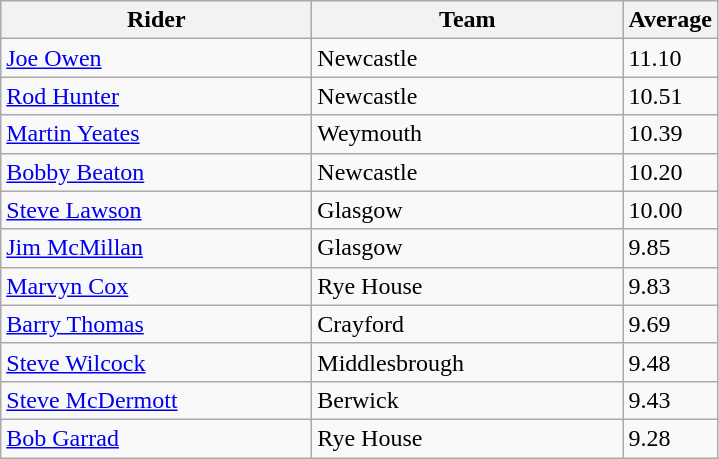<table class="wikitable" style="font-size: 100%">
<tr>
<th width=200>Rider</th>
<th width=200>Team</th>
<th width=40>Average</th>
</tr>
<tr>
<td align="left"><a href='#'>Joe Owen</a></td>
<td>Newcastle</td>
<td>11.10</td>
</tr>
<tr>
<td align="left"><a href='#'>Rod Hunter</a></td>
<td>Newcastle</td>
<td>10.51</td>
</tr>
<tr>
<td align="left"><a href='#'>Martin Yeates</a></td>
<td>Weymouth</td>
<td>10.39</td>
</tr>
<tr>
<td align="left"><a href='#'>Bobby Beaton</a></td>
<td>Newcastle</td>
<td>10.20</td>
</tr>
<tr>
<td align="left"><a href='#'>Steve Lawson</a></td>
<td>Glasgow</td>
<td>10.00</td>
</tr>
<tr>
<td align="left"><a href='#'>Jim McMillan</a></td>
<td>Glasgow</td>
<td>9.85</td>
</tr>
<tr>
<td align="left"><a href='#'>Marvyn Cox</a></td>
<td>Rye House</td>
<td>9.83</td>
</tr>
<tr>
<td align="left"><a href='#'>Barry Thomas</a></td>
<td>Crayford</td>
<td>9.69</td>
</tr>
<tr>
<td align="left"><a href='#'>Steve Wilcock</a></td>
<td>Middlesbrough</td>
<td>9.48</td>
</tr>
<tr>
<td align="left"><a href='#'>Steve McDermott</a></td>
<td>Berwick</td>
<td>9.43</td>
</tr>
<tr>
<td align="left"><a href='#'>Bob Garrad</a></td>
<td>Rye House</td>
<td>9.28</td>
</tr>
</table>
